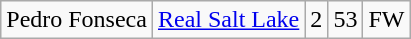<table class="wikitable" style="text-align: center;">
<tr>
<td>Pedro Fonseca</td>
<td><a href='#'>Real Salt Lake</a></td>
<td>2</td>
<td>53</td>
<td>FW</td>
</tr>
</table>
